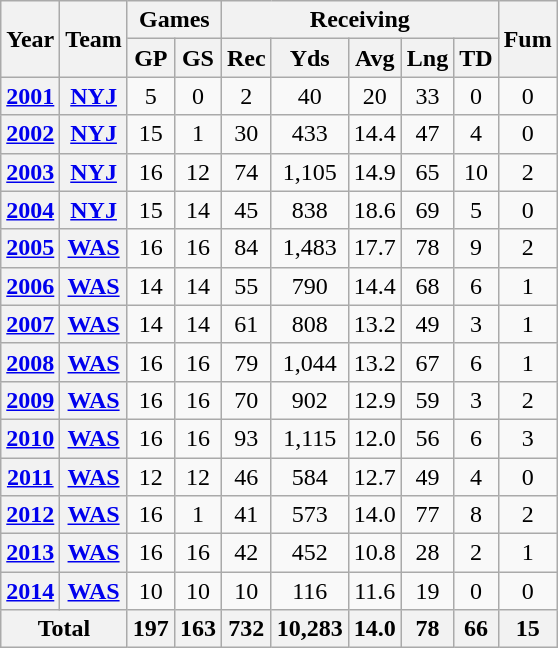<table class=wikitable style="text-align:center;">
<tr>
<th rowspan="2">Year</th>
<th rowspan="2">Team</th>
<th colspan="2">Games</th>
<th colspan="5">Receiving</th>
<th rowspan="2">Fum</th>
</tr>
<tr>
<th>GP</th>
<th>GS</th>
<th>Rec</th>
<th>Yds</th>
<th>Avg</th>
<th>Lng</th>
<th>TD</th>
</tr>
<tr>
<th><a href='#'>2001</a></th>
<th><a href='#'>NYJ</a></th>
<td>5</td>
<td>0</td>
<td>2</td>
<td>40</td>
<td>20</td>
<td>33</td>
<td>0</td>
<td>0</td>
</tr>
<tr>
<th><a href='#'>2002</a></th>
<th><a href='#'>NYJ</a></th>
<td>15</td>
<td>1</td>
<td>30</td>
<td>433</td>
<td>14.4</td>
<td>47</td>
<td>4</td>
<td>0</td>
</tr>
<tr>
<th><a href='#'>2003</a></th>
<th><a href='#'>NYJ</a></th>
<td>16</td>
<td>12</td>
<td>74</td>
<td>1,105</td>
<td>14.9</td>
<td>65</td>
<td>10</td>
<td>2</td>
</tr>
<tr>
<th><a href='#'>2004</a></th>
<th><a href='#'>NYJ</a></th>
<td>15</td>
<td>14</td>
<td>45</td>
<td>838</td>
<td>18.6</td>
<td>69</td>
<td>5</td>
<td>0</td>
</tr>
<tr>
<th><a href='#'>2005</a></th>
<th><a href='#'>WAS</a></th>
<td>16</td>
<td>16</td>
<td>84</td>
<td>1,483</td>
<td>17.7</td>
<td>78</td>
<td>9</td>
<td>2</td>
</tr>
<tr>
<th><a href='#'>2006</a></th>
<th><a href='#'>WAS</a></th>
<td>14</td>
<td>14</td>
<td>55</td>
<td>790</td>
<td>14.4</td>
<td>68</td>
<td>6</td>
<td>1</td>
</tr>
<tr>
<th><a href='#'>2007</a></th>
<th><a href='#'>WAS</a></th>
<td>14</td>
<td>14</td>
<td>61</td>
<td>808</td>
<td>13.2</td>
<td>49</td>
<td>3</td>
<td>1</td>
</tr>
<tr>
<th><a href='#'>2008</a></th>
<th><a href='#'>WAS</a></th>
<td>16</td>
<td>16</td>
<td>79</td>
<td>1,044</td>
<td>13.2</td>
<td>67</td>
<td>6</td>
<td>1</td>
</tr>
<tr>
<th><a href='#'>2009</a></th>
<th><a href='#'>WAS</a></th>
<td>16</td>
<td>16</td>
<td>70</td>
<td>902</td>
<td>12.9</td>
<td>59</td>
<td>3</td>
<td>2</td>
</tr>
<tr>
<th><a href='#'>2010</a></th>
<th><a href='#'>WAS</a></th>
<td>16</td>
<td>16</td>
<td>93</td>
<td>1,115</td>
<td>12.0</td>
<td>56</td>
<td>6</td>
<td>3</td>
</tr>
<tr>
<th><a href='#'>2011</a></th>
<th><a href='#'>WAS</a></th>
<td>12</td>
<td>12</td>
<td>46</td>
<td>584</td>
<td>12.7</td>
<td>49</td>
<td>4</td>
<td>0</td>
</tr>
<tr>
<th><a href='#'>2012</a></th>
<th><a href='#'>WAS</a></th>
<td>16</td>
<td>1</td>
<td>41</td>
<td>573</td>
<td>14.0</td>
<td>77</td>
<td>8</td>
<td>2</td>
</tr>
<tr>
<th><a href='#'>2013</a></th>
<th><a href='#'>WAS</a></th>
<td>16</td>
<td>16</td>
<td>42</td>
<td>452</td>
<td>10.8</td>
<td>28</td>
<td>2</td>
<td>1</td>
</tr>
<tr>
<th><a href='#'>2014</a></th>
<th><a href='#'>WAS</a></th>
<td>10</td>
<td>10</td>
<td>10</td>
<td>116</td>
<td>11.6</td>
<td>19</td>
<td>0</td>
<td>0</td>
</tr>
<tr>
<th colspan="2">Total</th>
<th>197</th>
<th>163</th>
<th>732</th>
<th>10,283</th>
<th>14.0</th>
<th>78</th>
<th>66</th>
<th>15</th>
</tr>
</table>
